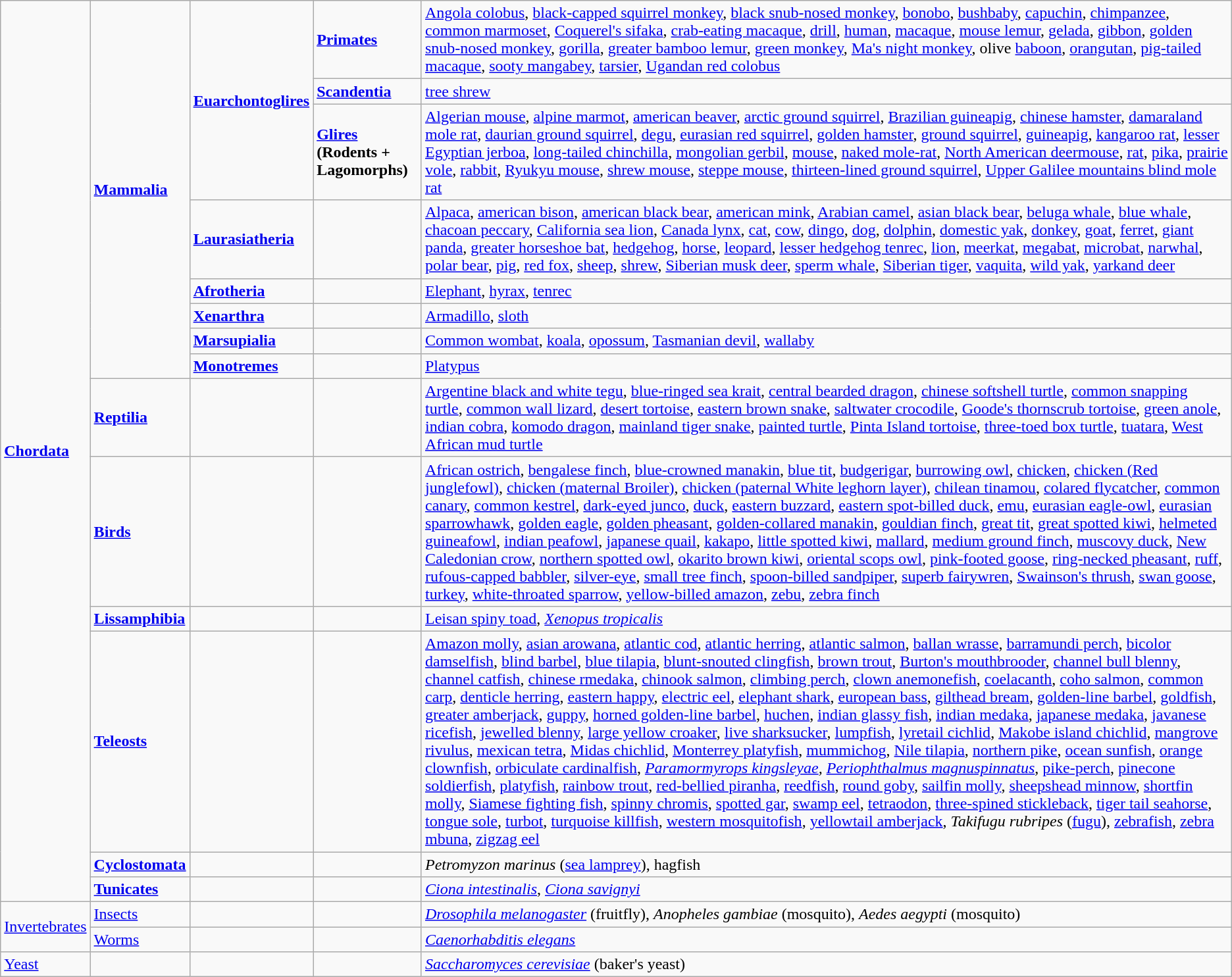<table class="wikitable mw-collapsible">
<tr>
<td rowspan="14"><strong><a href='#'>Chordata</a></strong></td>
<td rowspan="8"><strong><a href='#'>Mammalia</a></strong></td>
<td rowspan="3"><strong><a href='#'>Euarchontoglires</a></strong></td>
<td><strong><a href='#'>Primates</a></strong></td>
<td><a href='#'>Angola colobus</a>, <a href='#'>black-capped squirrel monkey</a>, <a href='#'>black snub-nosed monkey</a>, <a href='#'>bonobo</a>, <a href='#'>bushbaby</a>, <a href='#'>capuchin</a>, <a href='#'>chimpanzee</a>, <a href='#'>common marmoset</a>, <a href='#'>Coquerel's sifaka</a>, <a href='#'>crab-eating macaque</a>, <a href='#'>drill</a>, <a href='#'>human</a>, <a href='#'>macaque</a>, <a href='#'>mouse lemur</a>, <a href='#'>gelada</a>, <a href='#'>gibbon</a>, <a href='#'>golden snub-nosed monkey</a>, <a href='#'>gorilla</a>, <a href='#'>greater bamboo lemur</a>, <a href='#'>green monkey</a>, <a href='#'>Ma's night monkey</a>, olive <a href='#'>baboon</a>, <a href='#'>orangutan</a>, <a href='#'>pig-tailed macaque</a>, <a href='#'>sooty mangabey</a>, <a href='#'>tarsier</a>, <a href='#'>Ugandan red colobus</a></td>
</tr>
<tr>
<td><strong><a href='#'>Scandentia</a></strong></td>
<td><a href='#'>tree shrew</a></td>
</tr>
<tr>
<td><strong><a href='#'>Glires</a> (Rodents + Lagomorphs)</strong></td>
<td><a href='#'>Algerian mouse</a>, <a href='#'>alpine marmot</a>, <a href='#'>american beaver</a>, <a href='#'>arctic ground squirrel</a>, <a href='#'>Brazilian guineapig</a>, <a href='#'>chinese hamster</a>, <a href='#'>damaraland mole rat</a>, <a href='#'>daurian ground squirrel</a>, <a href='#'>degu</a>, <a href='#'>eurasian red squirrel</a>, <a href='#'>golden hamster</a>, <a href='#'>ground squirrel</a>, <a href='#'>guineapig</a>, <a href='#'>kangaroo rat</a>, <a href='#'>lesser Egyptian jerboa</a>, <a href='#'>long-tailed chinchilla</a>, <a href='#'>mongolian gerbil</a>, <a href='#'>mouse</a>, <a href='#'>naked mole-rat</a>, <a href='#'>North American deermouse</a>, <a href='#'>rat</a>, <a href='#'>pika</a>, <a href='#'>prairie vole</a>, <a href='#'>rabbit</a>, <a href='#'>Ryukyu mouse</a>, <a href='#'>shrew mouse</a>, <a href='#'>steppe mouse</a>, <a href='#'>thirteen-lined ground squirrel</a>, <a href='#'>Upper Galilee mountains blind mole rat</a></td>
</tr>
<tr>
<td><strong><a href='#'>Laurasiatheria</a></strong></td>
<td></td>
<td><a href='#'>Alpaca</a>, <a href='#'>american bison</a>, <a href='#'>american black bear</a>, <a href='#'>american mink</a>, <a href='#'>Arabian camel</a>, <a href='#'>asian black bear</a>,  <a href='#'>beluga whale</a>, <a href='#'>blue whale</a>, <a href='#'>chacoan peccary</a>, <a href='#'>California sea lion</a>, <a href='#'>Canada lynx</a>, <a href='#'>cat</a>, <a href='#'>cow</a>, <a href='#'>dingo</a>, <a href='#'>dog</a>, <a href='#'>dolphin</a>, <a href='#'>domestic yak</a>, <a href='#'>donkey</a>, <a href='#'>goat</a>, <a href='#'>ferret</a>, <a href='#'>giant panda</a>, <a href='#'>greater horseshoe bat</a>, <a href='#'>hedgehog</a>, <a href='#'>horse</a>, <a href='#'>leopard</a>, <a href='#'>lesser hedgehog tenrec</a>, <a href='#'>lion</a>, <a href='#'>meerkat</a>, <a href='#'>megabat</a>, <a href='#'>microbat</a>, <a href='#'>narwhal</a>,  <a href='#'>polar bear</a>, <a href='#'>pig</a>, <a href='#'>red fox</a>, <a href='#'>sheep</a>, <a href='#'>shrew</a>, <a href='#'>Siberian musk deer</a>, <a href='#'>sperm whale</a>, <a href='#'>Siberian tiger</a>, <a href='#'>vaquita</a>, <a href='#'>wild yak</a>, <a href='#'>yarkand deer</a></td>
</tr>
<tr>
<td><strong><a href='#'>Afrotheria</a></strong></td>
<td></td>
<td><a href='#'>Elephant</a>, <a href='#'>hyrax</a>, <a href='#'>tenrec</a></td>
</tr>
<tr>
<td><strong><a href='#'>Xenarthra</a></strong></td>
<td></td>
<td><a href='#'>Armadillo</a>, <a href='#'>sloth</a></td>
</tr>
<tr>
<td><strong><a href='#'>Marsupialia</a></strong></td>
<td></td>
<td><a href='#'>Common wombat</a>, <a href='#'>koala</a>, <a href='#'>opossum</a>, <a href='#'>Tasmanian devil</a>, <a href='#'>wallaby</a></td>
</tr>
<tr>
<td><strong><a href='#'>Monotremes</a></strong></td>
<td></td>
<td><a href='#'>Platypus</a></td>
</tr>
<tr>
<td><strong><a href='#'>Reptilia</a></strong></td>
<td></td>
<td></td>
<td><a href='#'>Argentine black and white tegu</a>, <a href='#'>blue-ringed sea krait</a>, <a href='#'>central bearded dragon</a>, <a href='#'>chinese softshell turtle</a>, <a href='#'>common snapping turtle</a>, <a href='#'>common wall lizard</a>, <a href='#'>desert tortoise</a>, <a href='#'>eastern brown snake</a>, <a href='#'>saltwater crocodile</a>, <a href='#'>Goode's thornscrub tortoise</a>, <a href='#'>green anole</a>, <a href='#'>indian cobra</a>, <a href='#'>komodo dragon</a>, <a href='#'>mainland tiger snake</a>, <a href='#'>painted turtle</a>, <a href='#'>Pinta Island tortoise</a>, <a href='#'>three-toed box turtle</a>, <a href='#'>tuatara</a>, <a href='#'>West African mud turtle</a></td>
</tr>
<tr>
<td><strong><a href='#'>Birds</a></strong></td>
<td></td>
<td></td>
<td><a href='#'>African ostrich</a>, <a href='#'>bengalese finch</a>, <a href='#'>blue-crowned manakin</a>, <a href='#'>blue tit</a>, <a href='#'>budgerigar</a>, <a href='#'>burrowing owl</a>, <a href='#'>chicken</a>, <a href='#'>chicken (Red junglefowl)</a>, <a href='#'>chicken (maternal Broiler)</a>, <a href='#'>chicken (paternal White leghorn layer)</a>, <a href='#'>chilean tinamou</a>, <a href='#'>colared flycatcher</a>, <a href='#'>common canary</a>, <a href='#'>common kestrel</a>, <a href='#'>dark-eyed junco</a>, <a href='#'>duck</a>, <a href='#'>eastern buzzard</a>, <a href='#'>eastern spot-billed duck</a>, <a href='#'>emu</a>, <a href='#'>eurasian eagle-owl</a>, <a href='#'>eurasian sparrowhawk</a>, <a href='#'>golden eagle</a>, <a href='#'>golden pheasant</a>, <a href='#'>golden-collared manakin</a>, <a href='#'>gouldian finch</a>, <a href='#'>great tit</a>, <a href='#'>great spotted kiwi</a>, <a href='#'>helmeted guineafowl</a>, <a href='#'>indian peafowl</a>, <a href='#'>japanese quail</a>, <a href='#'>kakapo</a>, <a href='#'>little spotted kiwi</a>, <a href='#'>mallard</a>, <a href='#'>medium ground finch</a>, <a href='#'>muscovy duck</a>, <a href='#'>New Caledonian crow</a>, <a href='#'>northern spotted owl</a>, <a href='#'>okarito brown kiwi</a>, <a href='#'>oriental scops owl</a>, <a href='#'>pink-footed goose</a>, <a href='#'>ring-necked pheasant</a>, <a href='#'>ruff</a>, <a href='#'>rufous-capped babbler</a>, <a href='#'>silver-eye</a>, <a href='#'>small tree finch</a>, <a href='#'>spoon-billed sandpiper</a>, <a href='#'>superb fairywren</a>, <a href='#'>Swainson's thrush</a>, <a href='#'>swan goose</a>, <a href='#'>turkey</a>, <a href='#'>white-throated sparrow</a>, <a href='#'>yellow-billed amazon</a>, <a href='#'>zebu</a>, <a href='#'>zebra finch</a></td>
</tr>
<tr>
<td><strong><a href='#'>Lissamphibia</a></strong></td>
<td></td>
<td></td>
<td><a href='#'>Leisan spiny toad</a>, <em><a href='#'>Xenopus tropicalis</a></em></td>
</tr>
<tr>
<td><a href='#'><strong>Teleosts</strong></a></td>
<td></td>
<td></td>
<td><a href='#'>Amazon molly</a>, <a href='#'>asian arowana</a>, <a href='#'>atlantic cod</a>, <a href='#'>atlantic herring</a>, <a href='#'>atlantic salmon</a>, <a href='#'>ballan wrasse</a>, <a href='#'>barramundi perch</a>, <a href='#'>bicolor damselfish</a>, <a href='#'>blind barbel</a>, <a href='#'>blue tilapia</a>, <a href='#'>blunt-snouted clingfish</a>, <a href='#'>brown trout</a>, <a href='#'>Burton's mouthbrooder</a>, <a href='#'>channel bull blenny</a>, <a href='#'>channel catfish</a>, <a href='#'>chinese rmedaka</a>, <a href='#'>chinook salmon</a>, <a href='#'>climbing perch</a>, <a href='#'>clown anemonefish</a>, <a href='#'>coelacanth</a>, <a href='#'>coho salmon</a>, <a href='#'>common carp</a>, <a href='#'>denticle herring</a>, <a href='#'>eastern happy</a>, <a href='#'>electric eel</a>, <a href='#'>elephant shark</a>, <a href='#'>european bass</a>, <a href='#'>gilthead bream</a>, <a href='#'>golden-line barbel</a>, <a href='#'>goldfish</a>, <a href='#'>greater amberjack</a>, <a href='#'>guppy</a>, <a href='#'>horned golden-line barbel</a>, <a href='#'>huchen</a>, <a href='#'>indian glassy fish</a>, <a href='#'>indian medaka</a>, <a href='#'>japanese medaka</a>, <a href='#'>javanese ricefish</a>, <a href='#'>jewelled blenny</a>, <a href='#'>large yellow croaker</a>, <a href='#'>live sharksucker</a>, <a href='#'>lumpfish</a>, <a href='#'>lyretail cichlid</a>, <a href='#'>Makobe island chichlid</a>, <a href='#'>mangrove rivulus</a>, <a href='#'>mexican tetra</a>, <a href='#'>Midas chichlid</a>, <a href='#'>Monterrey platyfish</a>, <a href='#'>mummichog</a>, <a href='#'>Nile tilapia</a>, <a href='#'>northern pike</a>, <a href='#'>ocean sunfish</a>, <a href='#'>orange clownfish</a>, <a href='#'>orbiculate cardinalfish</a>, <em><a href='#'>Paramormyrops kingsleyae</a>, <a href='#'>Periophthalmus magnuspinnatus</a></em>, <a href='#'>pike-perch</a>, <a href='#'>pinecone soldierfish</a>, <a href='#'>platyfish</a>, <a href='#'>rainbow trout</a>, <a href='#'>red-bellied piranha</a>, <a href='#'>reedfish</a>, <a href='#'>round goby</a>, <a href='#'>sailfin molly</a>, <a href='#'>sheepshead minnow</a>, <a href='#'>shortfin molly</a>, <a href='#'>Siamese fighting fish</a>, <a href='#'>spinny chromis</a>, <a href='#'>spotted gar</a>, <a href='#'>swamp eel</a>, <a href='#'>tetraodon</a>, <a href='#'>three-spined stickleback</a>, <a href='#'>tiger tail seahorse</a>, <a href='#'>tongue sole</a>, <a href='#'>turbot</a>, <a href='#'>turquoise killfish</a>, <a href='#'>western mosquitofish</a>, <a href='#'>yellowtail amberjack</a>, <em>Takifugu rubripes</em> (<a href='#'>fugu</a>), <a href='#'>zebrafish</a>, <a href='#'>zebra mbuna</a>, <a href='#'>zigzag eel</a></td>
</tr>
<tr>
<td><strong><a href='#'>Cyclostomata</a></strong></td>
<td></td>
<td></td>
<td><em>Petromyzon marinus</em> (<a href='#'>sea lamprey</a>), hagfish</td>
</tr>
<tr>
<td><strong><a href='#'>Tunicates</a></strong></td>
<td></td>
<td></td>
<td><em><a href='#'>Ciona intestinalis</a></em>, <em><a href='#'>Ciona savignyi</a></em></td>
</tr>
<tr>
<td rowspan="2"><a href='#'>Invertebrates</a></td>
<td><a href='#'>Insects</a></td>
<td></td>
<td></td>
<td><em><a href='#'>Drosophila melanogaster</a></em> (fruitfly), <em>Anopheles gambiae</em> (mosquito), <em>Aedes aegypti</em> (mosquito)</td>
</tr>
<tr>
<td><a href='#'>Worms</a></td>
<td></td>
<td></td>
<td><em><a href='#'>Caenorhabditis elegans</a></em></td>
</tr>
<tr>
<td><a href='#'>Yeast</a></td>
<td></td>
<td></td>
<td></td>
<td><em><a href='#'>Saccharomyces cerevisiae</a></em> (baker's yeast)</td>
</tr>
</table>
